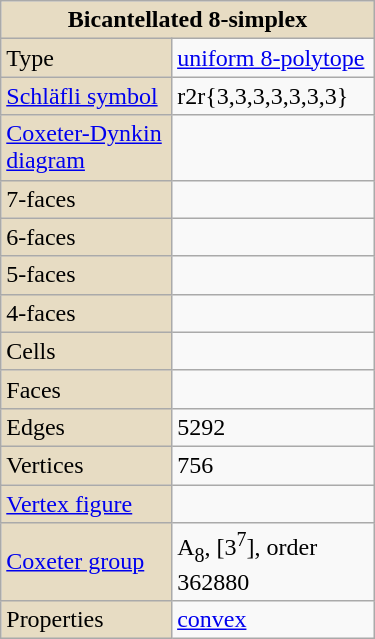<table class="wikitable" align="right" style="margin-left:10px" width="250">
<tr>
<th style="background:#e7dcc3;" colspan="2">Bicantellated 8-simplex</th>
</tr>
<tr>
<td style="background:#e7dcc3;">Type</td>
<td><a href='#'>uniform 8-polytope</a></td>
</tr>
<tr>
<td style="background:#e7dcc3;"><a href='#'>Schläfli symbol</a></td>
<td>r2r{3,3,3,3,3,3,3}</td>
</tr>
<tr>
<td style="background:#e7dcc3;"><a href='#'>Coxeter-Dynkin diagram</a></td>
<td></td>
</tr>
<tr>
<td style="background:#e7dcc3;">7-faces</td>
<td></td>
</tr>
<tr>
<td style="background:#e7dcc3;">6-faces</td>
<td></td>
</tr>
<tr>
<td style="background:#e7dcc3;">5-faces</td>
<td></td>
</tr>
<tr>
<td style="background:#e7dcc3;">4-faces</td>
<td></td>
</tr>
<tr>
<td style="background:#e7dcc3;">Cells</td>
<td></td>
</tr>
<tr>
<td style="background:#e7dcc3;">Faces</td>
<td></td>
</tr>
<tr>
<td style="background:#e7dcc3;">Edges</td>
<td>5292</td>
</tr>
<tr>
<td style="background:#e7dcc3;">Vertices</td>
<td>756</td>
</tr>
<tr>
<td style="background:#e7dcc3;"><a href='#'>Vertex figure</a></td>
<td></td>
</tr>
<tr>
<td style="background:#e7dcc3;"><a href='#'>Coxeter group</a></td>
<td>A<sub>8</sub>, [3<sup>7</sup>], order 362880</td>
</tr>
<tr>
<td style="background:#e7dcc3;">Properties</td>
<td><a href='#'>convex</a></td>
</tr>
</table>
